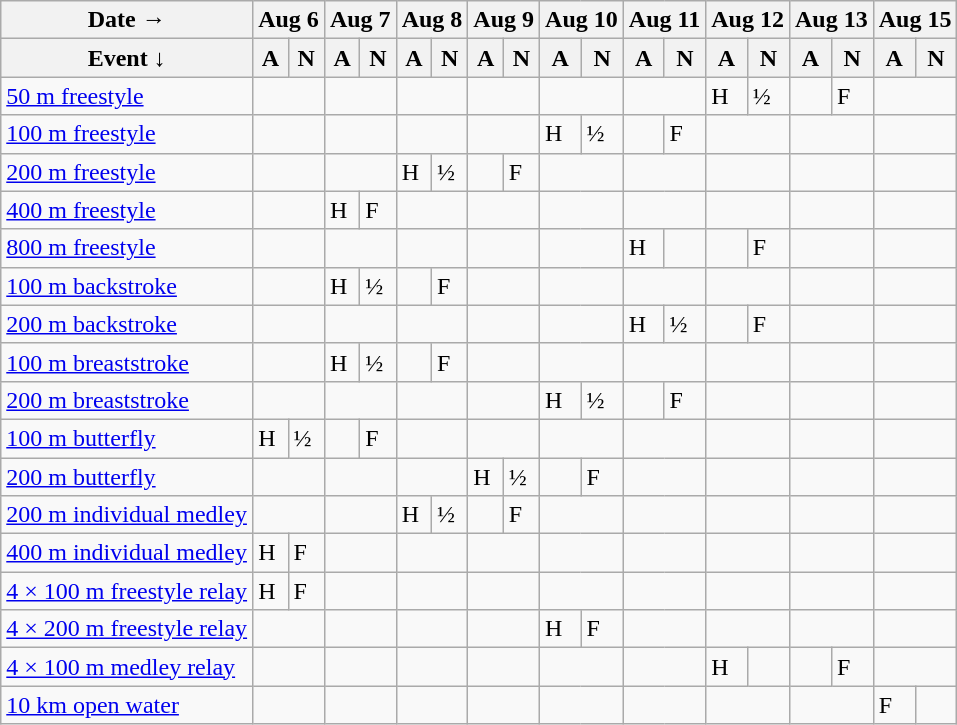<table class="wikitable olympic-schedule swimming">
<tr>
<th>Date →</th>
<th colspan="2">Aug 6</th>
<th colspan="2">Aug 7</th>
<th colspan="2">Aug 8</th>
<th colspan="2">Aug 9</th>
<th colspan="2">Aug 10</th>
<th colspan="2">Aug 11</th>
<th colspan="2">Aug 12</th>
<th colspan="2">Aug 13</th>
<th colspan="2">Aug 15</th>
</tr>
<tr>
<th>Event ↓</th>
<th>A</th>
<th>N</th>
<th>A</th>
<th>N</th>
<th>A</th>
<th>N</th>
<th>A</th>
<th>N</th>
<th>A</th>
<th>N</th>
<th>A</th>
<th>N</th>
<th>A</th>
<th>N</th>
<th>A</th>
<th>N</th>
<th>A</th>
<th>N</th>
</tr>
<tr>
<td class="event"><a href='#'>50 m freestyle</a></td>
<td colspan=2></td>
<td colspan=2></td>
<td colspan=2></td>
<td colspan=2></td>
<td colspan=2></td>
<td colspan=2></td>
<td class="heats">H</td>
<td class="semifinals">½</td>
<td></td>
<td class="final">F</td>
<td colspan=2></td>
</tr>
<tr>
<td class="event"><a href='#'>100 m freestyle</a></td>
<td colspan=2></td>
<td colspan=2></td>
<td colspan=2></td>
<td colspan=2></td>
<td class="heats">H</td>
<td class="semifinals">½</td>
<td></td>
<td class="final">F</td>
<td colspan=2></td>
<td colspan=2></td>
<td colspan=2></td>
</tr>
<tr>
<td class="event"><a href='#'>200 m freestyle</a></td>
<td colspan=2></td>
<td colspan=2></td>
<td class="heats">H</td>
<td class="semifinals">½</td>
<td></td>
<td class="final">F</td>
<td colspan=2></td>
<td colspan=2></td>
<td colspan=2></td>
<td colspan=2></td>
<td colspan=2></td>
</tr>
<tr>
<td class="event"><a href='#'>400 m freestyle</a></td>
<td colspan=2></td>
<td class="heats">H</td>
<td class="final">F</td>
<td colspan=2></td>
<td colspan=2></td>
<td colspan=2></td>
<td colspan=2></td>
<td colspan=2></td>
<td colspan=2></td>
<td colspan=2></td>
</tr>
<tr>
<td class="event"><a href='#'>800 m freestyle</a></td>
<td colspan=2></td>
<td colspan=2></td>
<td colspan=2></td>
<td colspan=2></td>
<td colspan=2></td>
<td class="heats">H</td>
<td></td>
<td></td>
<td class="final">F</td>
<td colspan=2></td>
<td colspan=2></td>
</tr>
<tr>
<td class="event"><a href='#'>100 m backstroke</a></td>
<td colspan=2></td>
<td class="heats">H</td>
<td class="semifinals">½</td>
<td></td>
<td class="final">F</td>
<td colspan=2></td>
<td colspan=2></td>
<td colspan=2></td>
<td colspan=2></td>
<td colspan=2></td>
<td colspan=2></td>
</tr>
<tr>
<td class="event"><a href='#'>200 m backstroke</a></td>
<td colspan=2></td>
<td colspan=2></td>
<td colspan=2></td>
<td colspan=2></td>
<td colspan=2></td>
<td class="heats">H</td>
<td class="semifinals">½</td>
<td></td>
<td class="final">F</td>
<td colspan=2></td>
<td colspan=2></td>
</tr>
<tr>
<td class="event"><a href='#'>100 m breaststroke</a></td>
<td colspan=2></td>
<td class="heats">H</td>
<td class="semifinals">½</td>
<td></td>
<td class="final">F</td>
<td colspan=2></td>
<td colspan=2></td>
<td colspan=2></td>
<td colspan=2></td>
<td colspan=2></td>
<td colspan=2></td>
</tr>
<tr>
<td class="event"><a href='#'>200 m breaststroke</a></td>
<td colspan=2></td>
<td colspan=2></td>
<td colspan=2></td>
<td colspan=2></td>
<td class="heats">H</td>
<td class="semifinals">½</td>
<td></td>
<td class="final">F</td>
<td colspan=2></td>
<td colspan=2></td>
<td colspan=2></td>
</tr>
<tr>
<td class="event"><a href='#'>100 m butterfly</a></td>
<td class="heats">H</td>
<td class="semifinals">½</td>
<td></td>
<td class="final">F</td>
<td colspan=2></td>
<td colspan=2></td>
<td colspan=2></td>
<td colspan=2></td>
<td colspan=2></td>
<td colspan=2></td>
<td colspan=2></td>
</tr>
<tr>
<td class="event"><a href='#'>200 m butterfly</a></td>
<td colspan=2></td>
<td colspan=2></td>
<td colspan=2></td>
<td class="heats">H</td>
<td class="semifinals">½</td>
<td></td>
<td class="final">F</td>
<td colspan=2></td>
<td colspan=2></td>
<td colspan=2></td>
<td colspan=2></td>
</tr>
<tr>
<td class="event"><a href='#'>200 m individual medley</a></td>
<td colspan=2></td>
<td colspan=2></td>
<td class="heats">H</td>
<td class="semifinals">½</td>
<td></td>
<td class="final">F</td>
<td colspan=2></td>
<td colspan=2></td>
<td colspan=2></td>
<td colspan=2></td>
<td colspan=2></td>
</tr>
<tr>
<td class="event"><a href='#'>400 m individual medley</a></td>
<td class="heats">H</td>
<td class="final">F</td>
<td colspan=2></td>
<td colspan=2></td>
<td colspan=2></td>
<td colspan=2></td>
<td colspan=2></td>
<td colspan=2></td>
<td colspan=2></td>
<td colspan=2></td>
</tr>
<tr>
<td class="event"><a href='#'>4 × 100 m freestyle relay</a></td>
<td class="heats">H</td>
<td class="final">F</td>
<td colspan=2></td>
<td colspan=2></td>
<td colspan=2></td>
<td colspan=2></td>
<td colspan=2></td>
<td colspan=2></td>
<td colspan=2></td>
<td colspan=2></td>
</tr>
<tr>
<td class="event"><a href='#'>4 × 200 m freestyle relay</a></td>
<td colspan=2></td>
<td colspan=2></td>
<td colspan=2></td>
<td colspan=2></td>
<td class="heats">H</td>
<td class="final">F</td>
<td colspan=2></td>
<td colspan=2></td>
<td colspan=2></td>
<td colspan=2></td>
</tr>
<tr>
<td class="event"><a href='#'>4 × 100 m medley relay</a></td>
<td colspan=2></td>
<td colspan=2></td>
<td colspan=2></td>
<td colspan=2></td>
<td colspan=2></td>
<td colspan=2></td>
<td class="heats">H</td>
<td></td>
<td></td>
<td class="final">F</td>
<td colspan=2></td>
</tr>
<tr>
<td class="event"><a href='#'>10 km open water</a></td>
<td colspan=2></td>
<td colspan=2></td>
<td colspan=2></td>
<td colspan=2></td>
<td colspan=2></td>
<td colspan=2></td>
<td colspan=2></td>
<td colspan=2></td>
<td class="final">F</td>
<td></td>
</tr>
</table>
